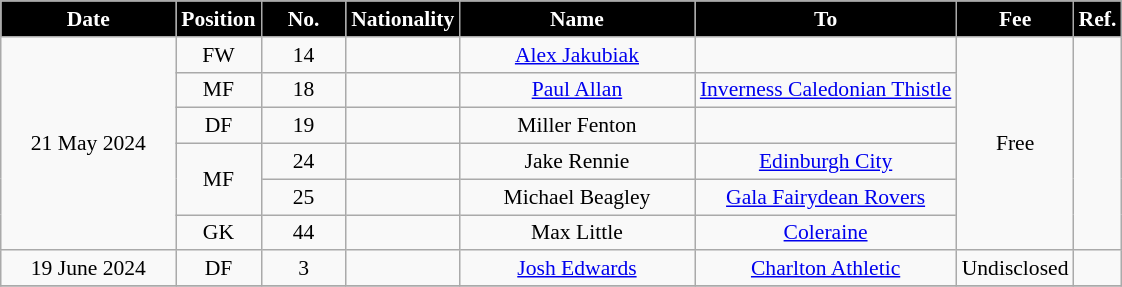<table class="wikitable"  style="text-align:center; font-size:90%; ">
<tr>
<th style="background:#000000; color:white; width:110px;">Date</th>
<th style="background:#000000; color:white; width:50px;">Position</th>
<th style="background:#000000; color:white; width:50px;">No.</th>
<th style="background:#000000; color:white; width:50px;">Nationality</th>
<th style="background:#000000; color:white; width:150px;">Name</th>
<th style="background:#000000; color:white; width:168px;">To</th>
<th style="background:#000000; color:white; width:70px;">Fee</th>
<th style="background:#000000; color:white; width:25px;">Ref.</th>
</tr>
<tr>
<td rowspan=6>21 May 2024</td>
<td>FW</td>
<td>14</td>
<td></td>
<td><a href='#'>Alex Jakubiak</a></td>
<td></td>
<td rowspan=6>Free</td>
<td rowspan=6></td>
</tr>
<tr>
<td>MF</td>
<td>18</td>
<td></td>
<td><a href='#'>Paul Allan</a></td>
<td><a href='#'>Inverness Caledonian Thistle</a></td>
</tr>
<tr>
<td>DF</td>
<td>19</td>
<td></td>
<td>Miller Fenton</td>
<td></td>
</tr>
<tr>
<td rowspan=2>MF</td>
<td>24</td>
<td></td>
<td>Jake Rennie</td>
<td><a href='#'>Edinburgh City</a></td>
</tr>
<tr>
<td>25</td>
<td></td>
<td>Michael Beagley</td>
<td><a href='#'>Gala Fairydean Rovers</a></td>
</tr>
<tr>
<td>GK</td>
<td>44</td>
<td></td>
<td>Max Little</td>
<td><a href='#'>Coleraine</a></td>
</tr>
<tr>
<td>19 June 2024</td>
<td>DF</td>
<td>3</td>
<td></td>
<td><a href='#'>Josh Edwards</a></td>
<td><a href='#'>Charlton Athletic</a></td>
<td>Undisclosed</td>
<td></td>
</tr>
<tr>
</tr>
</table>
